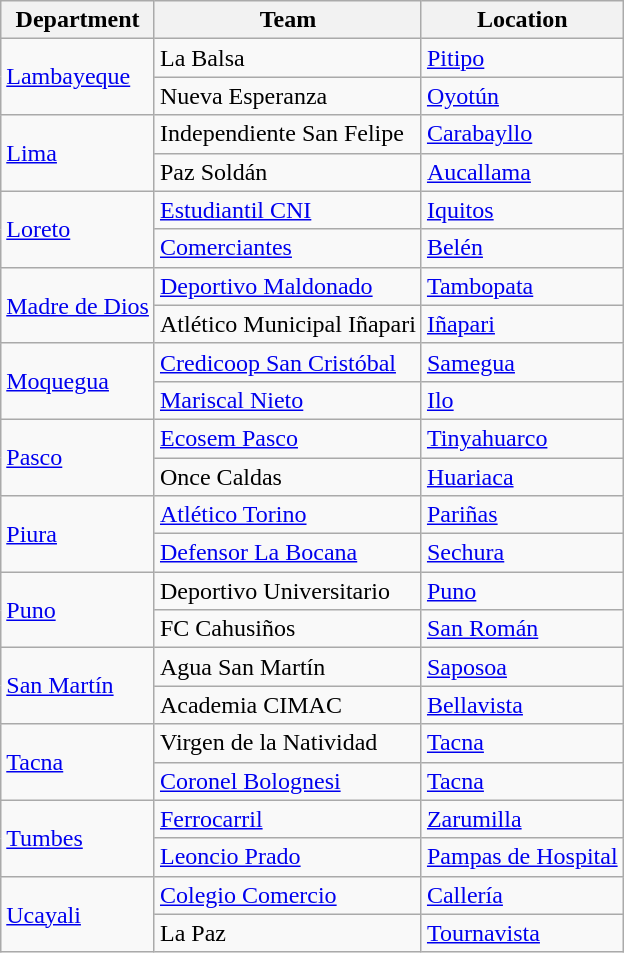<table class="wikitable">
<tr>
<th>Department</th>
<th>Team</th>
<th>Location</th>
</tr>
<tr>
<td rowspan="2"><a href='#'>Lambayeque</a></td>
<td>La Balsa</td>
<td><a href='#'>Pitipo</a></td>
</tr>
<tr>
<td>Nueva Esperanza</td>
<td><a href='#'>Oyotún</a></td>
</tr>
<tr>
<td rowspan="2"><a href='#'>Lima</a></td>
<td>Independiente San Felipe</td>
<td><a href='#'>Carabayllo</a></td>
</tr>
<tr>
<td>Paz Soldán</td>
<td><a href='#'>Aucallama</a></td>
</tr>
<tr>
<td rowspan="2"><a href='#'>Loreto</a></td>
<td><a href='#'>Estudiantil CNI</a></td>
<td><a href='#'>Iquitos</a></td>
</tr>
<tr>
<td><a href='#'>Comerciantes</a></td>
<td><a href='#'>Belén</a></td>
</tr>
<tr>
<td rowspan="2"><a href='#'>Madre de Dios</a></td>
<td><a href='#'>Deportivo Maldonado</a></td>
<td><a href='#'>Tambopata</a></td>
</tr>
<tr>
<td>Atlético Municipal Iñapari</td>
<td><a href='#'>Iñapari</a></td>
</tr>
<tr>
<td rowspan="2"><a href='#'>Moquegua</a></td>
<td><a href='#'>Credicoop San Cristóbal</a></td>
<td><a href='#'>Samegua</a></td>
</tr>
<tr>
<td><a href='#'>Mariscal Nieto</a></td>
<td><a href='#'>Ilo</a></td>
</tr>
<tr>
<td rowspan="2"><a href='#'>Pasco</a></td>
<td><a href='#'>Ecosem Pasco</a></td>
<td><a href='#'>Tinyahuarco</a></td>
</tr>
<tr>
<td>Once Caldas</td>
<td><a href='#'>Huariaca</a></td>
</tr>
<tr>
<td rowspan="2"><a href='#'>Piura</a></td>
<td><a href='#'>Atlético Torino</a></td>
<td><a href='#'>Pariñas</a></td>
</tr>
<tr>
<td><a href='#'>Defensor La Bocana</a></td>
<td><a href='#'>Sechura</a></td>
</tr>
<tr>
<td rowspan="2"><a href='#'>Puno</a></td>
<td>Deportivo Universitario</td>
<td><a href='#'>Puno</a></td>
</tr>
<tr>
<td>FC Cahusiños</td>
<td><a href='#'>San Román</a></td>
</tr>
<tr>
<td rowspan="2"><a href='#'>San Martín</a></td>
<td>Agua San Martín</td>
<td><a href='#'>Saposoa</a></td>
</tr>
<tr>
<td>Academia CIMAC</td>
<td><a href='#'>Bellavista</a></td>
</tr>
<tr>
<td rowspan="2"><a href='#'>Tacna</a></td>
<td>Virgen de la Natividad</td>
<td><a href='#'>Tacna</a></td>
</tr>
<tr>
<td><a href='#'>Coronel Bolognesi</a></td>
<td><a href='#'>Tacna</a></td>
</tr>
<tr>
<td rowspan="2"><a href='#'>Tumbes</a></td>
<td><a href='#'>Ferrocarril</a></td>
<td><a href='#'>Zarumilla</a></td>
</tr>
<tr>
<td><a href='#'>Leoncio Prado</a></td>
<td><a href='#'>Pampas de Hospital</a></td>
</tr>
<tr>
<td rowspan="2"><a href='#'>Ucayali</a></td>
<td><a href='#'>Colegio Comercio</a></td>
<td><a href='#'>Callería</a></td>
</tr>
<tr>
<td>La Paz</td>
<td><a href='#'>Tournavista</a></td>
</tr>
</table>
